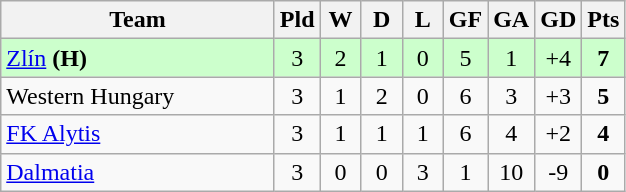<table class="wikitable" style="text-align:center;">
<tr>
<th width=175>Team</th>
<th width=20 abbr="Played">Pld</th>
<th width=20 abbr="Won">W</th>
<th width=20 abbr="Drawn">D</th>
<th width=20 abbr="Lost">L</th>
<th width=20 abbr="Goals for">GF</th>
<th width=20 abbr="Goals against">GA</th>
<th width=20 abbr="Goal difference">GD</th>
<th width=20 abbr="Points">Pts</th>
</tr>
<tr bgcolor="#ccffcc">
<td align=left> <a href='#'>Zlín</a> <strong>(H)</strong></td>
<td>3</td>
<td>2</td>
<td>1</td>
<td>0</td>
<td>5</td>
<td>1</td>
<td>+4</td>
<td><strong>7</strong></td>
</tr>
<tr>
<td align=left> Western Hungary</td>
<td>3</td>
<td>1</td>
<td>2</td>
<td>0</td>
<td>6</td>
<td>3</td>
<td>+3</td>
<td><strong>5</strong></td>
</tr>
<tr>
<td align=left> <a href='#'>FK Alytis</a></td>
<td>3</td>
<td>1</td>
<td>1</td>
<td>1</td>
<td>6</td>
<td>4</td>
<td>+2</td>
<td><strong>4</strong></td>
</tr>
<tr>
<td align=left> <a href='#'>Dalmatia</a></td>
<td>3</td>
<td>0</td>
<td>0</td>
<td>3</td>
<td>1</td>
<td>10</td>
<td>-9</td>
<td><strong>0</strong></td>
</tr>
</table>
